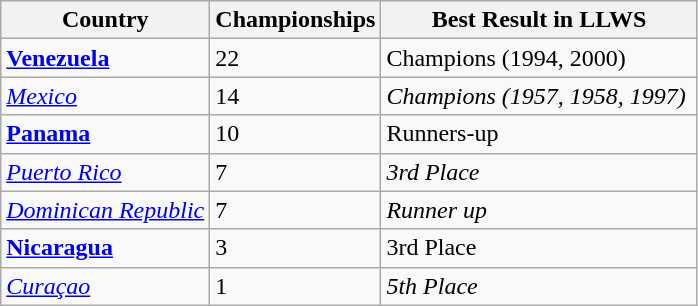<table class="wikitable">
<tr>
<th>Country</th>
<th>Championships</th>
<th>Best Result in LLWS</th>
</tr>
<tr>
<td> <strong><a href='#'>Venezuela</a></strong></td>
<td>22</td>
<td>Champions (1994, 2000)</td>
</tr>
<tr>
<td> <em><a href='#'>Mexico</a></em></td>
<td>14</td>
<td><em>Champions (1957, 1958, 1997)</em> </td>
</tr>
<tr>
<td> <strong><a href='#'>Panama</a></strong></td>
<td>10</td>
<td>Runners-up</td>
</tr>
<tr>
<td> <em><a href='#'>Puerto Rico</a></em></td>
<td>7</td>
<td><em>3rd Place</em></td>
</tr>
<tr>
<td> <em><a href='#'>Dominican Republic</a></em></td>
<td>7</td>
<td><em>Runner up</em></td>
</tr>
<tr>
<td> <strong><a href='#'>Nicaragua</a></strong></td>
<td>3</td>
<td>3rd Place</td>
</tr>
<tr>
<td> <em><a href='#'>Curaçao</a></em></td>
<td>1</td>
<td><em>5th Place</em></td>
</tr>
</table>
